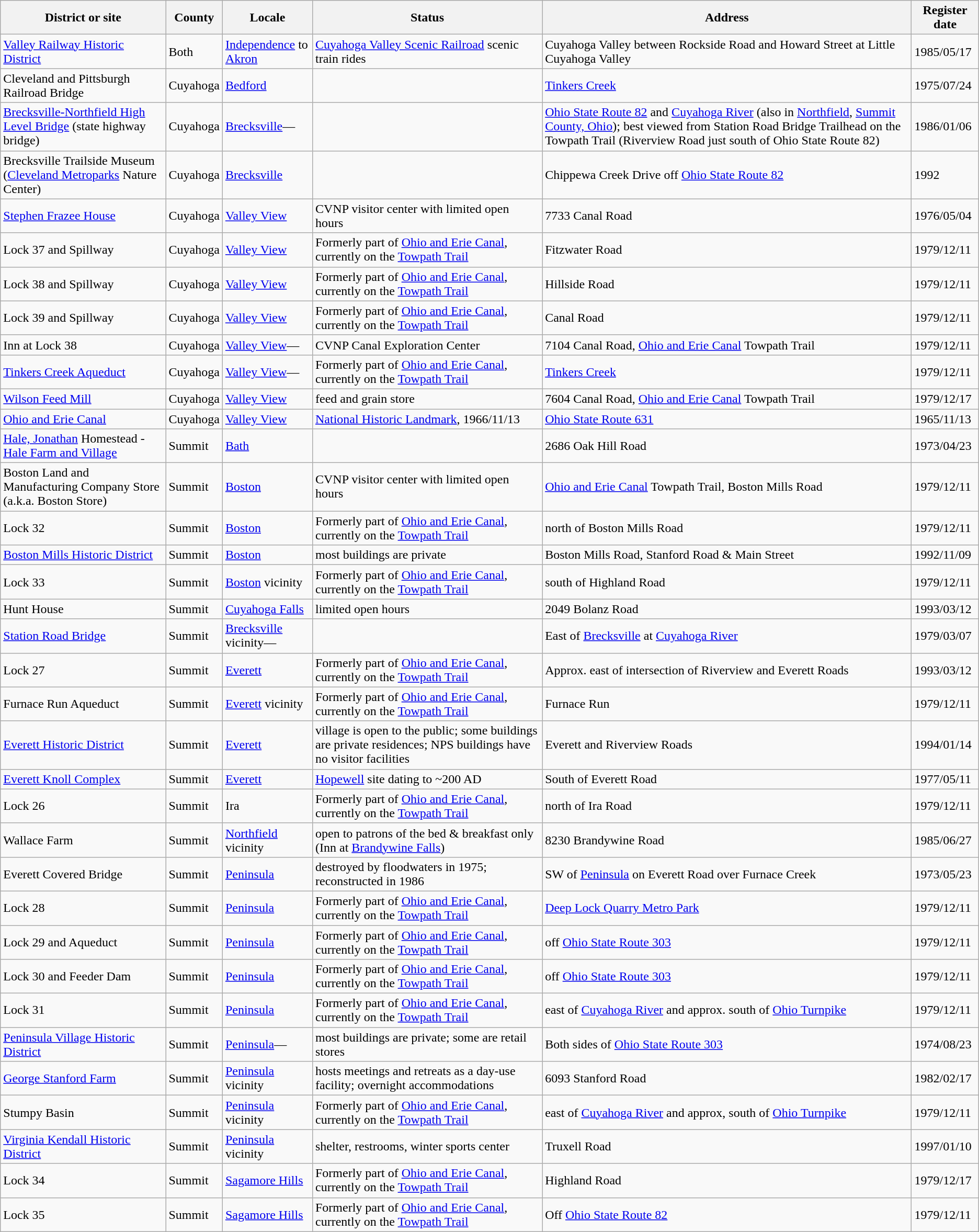<table class="wikitable sortable collapsible">
<tr>
<th>District or site<br></th>
<th>County</th>
<th>Locale<br></th>
<th>Status<br></th>
<th>Address<br></th>
<th>Register date<br></th>
</tr>
<tr>
<td><a href='#'>Valley Railway Historic District</a></td>
<td>Both</td>
<td><a href='#'>Independence</a> to <a href='#'>Akron</a></td>
<td><a href='#'>Cuyahoga Valley Scenic Railroad</a> scenic train rides</td>
<td>Cuyahoga Valley between Rockside Road and Howard Street at Little Cuyahoga Valley</td>
<td>1985/05/17</td>
</tr>
<tr>
<td>Cleveland and Pittsburgh Railroad Bridge</td>
<td>Cuyahoga</td>
<td><a href='#'>Bedford</a></td>
<td></td>
<td><a href='#'>Tinkers Creek</a></td>
<td>1975/07/24</td>
</tr>
<tr>
<td><a href='#'>Brecksville-Northfield High Level Bridge</a> (state highway bridge)</td>
<td>Cuyahoga</td>
<td><a href='#'>Brecksville</a>—</td>
<td></td>
<td><a href='#'>Ohio State Route 82</a> and <a href='#'>Cuyahoga River</a> (also in <a href='#'>Northfield</a>, <a href='#'>Summit County, Ohio</a>); best viewed from Station Road Bridge Trailhead on the Towpath Trail (Riverview Road just south of Ohio State Route 82)</td>
<td>1986/01/06</td>
</tr>
<tr>
<td>Brecksville Trailside Museum (<a href='#'>Cleveland Metroparks</a> Nature Center)</td>
<td>Cuyahoga</td>
<td><a href='#'>Brecksville</a></td>
<td></td>
<td>Chippewa Creek Drive off <a href='#'>Ohio State Route 82</a></td>
<td>1992</td>
</tr>
<tr>
<td><a href='#'>Stephen Frazee House</a></td>
<td>Cuyahoga</td>
<td><a href='#'>Valley View</a></td>
<td>CVNP visitor center with limited open hours</td>
<td>7733 Canal Road</td>
<td>1976/05/04</td>
</tr>
<tr>
<td>Lock 37 and Spillway</td>
<td>Cuyahoga</td>
<td><a href='#'>Valley View</a></td>
<td>Formerly part of <a href='#'>Ohio and Erie Canal</a>, currently on the <a href='#'>Towpath Trail</a></td>
<td>Fitzwater Road</td>
<td>1979/12/11</td>
</tr>
<tr>
<td>Lock 38 and Spillway</td>
<td>Cuyahoga</td>
<td><a href='#'>Valley View</a></td>
<td>Formerly part of <a href='#'>Ohio and Erie Canal</a>, currently on the <a href='#'>Towpath Trail</a></td>
<td>Hillside Road</td>
<td>1979/12/11</td>
</tr>
<tr>
<td>Lock 39 and Spillway</td>
<td>Cuyahoga</td>
<td><a href='#'>Valley View</a></td>
<td>Formerly part of <a href='#'>Ohio and Erie Canal</a>, currently on the <a href='#'>Towpath Trail</a></td>
<td>Canal Road</td>
<td>1979/12/11</td>
</tr>
<tr>
<td>Inn at Lock 38</td>
<td>Cuyahoga</td>
<td><a href='#'>Valley View</a>—</td>
<td>CVNP Canal Exploration Center</td>
<td>7104 Canal Road, <a href='#'>Ohio and Erie Canal</a> Towpath Trail</td>
<td>1979/12/11</td>
</tr>
<tr>
<td><a href='#'>Tinkers Creek Aqueduct</a></td>
<td>Cuyahoga</td>
<td><a href='#'>Valley View</a>—</td>
<td>Formerly part of <a href='#'>Ohio and Erie Canal</a>, currently on the <a href='#'>Towpath Trail</a></td>
<td><a href='#'>Tinkers Creek</a></td>
<td>1979/12/11</td>
</tr>
<tr>
<td><a href='#'>Wilson Feed Mill</a></td>
<td>Cuyahoga</td>
<td><a href='#'>Valley View</a></td>
<td>feed and grain store</td>
<td>7604 Canal Road, <a href='#'>Ohio and Erie Canal</a> Towpath Trail</td>
<td>1979/12/17</td>
</tr>
<tr>
<td><a href='#'>Ohio and Erie Canal</a></td>
<td>Cuyahoga</td>
<td><a href='#'>Valley View</a></td>
<td><a href='#'>National Historic Landmark</a>, 1966/11/13</td>
<td><a href='#'>Ohio State Route 631</a></td>
<td>1965/11/13</td>
</tr>
<tr>
<td><a href='#'>Hale, Jonathan</a> Homestead - <a href='#'>Hale Farm and Village</a></td>
<td>Summit</td>
<td><a href='#'>Bath</a></td>
<td></td>
<td>2686 Oak Hill Road</td>
<td>1973/04/23</td>
</tr>
<tr>
<td>Boston Land and Manufacturing Company Store (a.k.a. Boston Store)</td>
<td>Summit</td>
<td><a href='#'>Boston</a></td>
<td>CVNP visitor center with limited open hours</td>
<td><a href='#'>Ohio and Erie Canal</a> Towpath Trail, Boston Mills Road</td>
<td>1979/12/11</td>
</tr>
<tr>
<td>Lock 32</td>
<td>Summit</td>
<td><a href='#'>Boston</a></td>
<td>Formerly part of <a href='#'>Ohio and Erie Canal</a>, currently on the <a href='#'>Towpath Trail</a></td>
<td> north of Boston Mills Road</td>
<td>1979/12/11</td>
</tr>
<tr>
<td><a href='#'>Boston Mills Historic District</a></td>
<td>Summit</td>
<td><a href='#'>Boston</a></td>
<td>most buildings are private</td>
<td>Boston Mills Road, Stanford Road & Main Street</td>
<td>1992/11/09</td>
</tr>
<tr>
<td>Lock 33</td>
<td>Summit</td>
<td><a href='#'>Boston</a> vicinity</td>
<td>Formerly part of <a href='#'>Ohio and Erie Canal</a>, currently on the <a href='#'>Towpath Trail</a></td>
<td> south of Highland Road</td>
<td>1979/12/11</td>
</tr>
<tr>
<td>Hunt House</td>
<td>Summit</td>
<td><a href='#'>Cuyahoga Falls</a></td>
<td>limited open hours</td>
<td>2049 Bolanz Road</td>
<td>1993/03/12</td>
</tr>
<tr>
<td><a href='#'>Station Road Bridge</a></td>
<td>Summit</td>
<td><a href='#'>Brecksville</a> vicinity—</td>
<td></td>
<td>East of <a href='#'>Brecksville</a> at <a href='#'>Cuyahoga River</a></td>
<td>1979/03/07</td>
</tr>
<tr>
<td>Lock 27</td>
<td>Summit</td>
<td><a href='#'>Everett</a></td>
<td>Formerly part of <a href='#'>Ohio and Erie Canal</a>, currently on the <a href='#'>Towpath Trail</a></td>
<td>Approx.  east of intersection of Riverview and Everett Roads</td>
<td>1993/03/12</td>
</tr>
<tr>
<td>Furnace Run Aqueduct</td>
<td>Summit</td>
<td><a href='#'>Everett</a> vicinity</td>
<td>Formerly part of <a href='#'>Ohio and Erie Canal</a>, currently on the <a href='#'>Towpath Trail</a></td>
<td>Furnace Run</td>
<td>1979/12/11</td>
</tr>
<tr>
<td><a href='#'>Everett Historic District</a></td>
<td>Summit</td>
<td><a href='#'>Everett</a></td>
<td>village is open to the public; some buildings are private residences; NPS buildings have no visitor facilities</td>
<td>Everett and Riverview Roads</td>
<td>1994/01/14</td>
</tr>
<tr>
<td><a href='#'>Everett Knoll Complex</a></td>
<td>Summit</td>
<td><a href='#'>Everett</a></td>
<td><a href='#'>Hopewell</a> site dating to ~200 AD</td>
<td>South of Everett Road</td>
<td>1977/05/11</td>
</tr>
<tr>
<td>Lock 26</td>
<td>Summit</td>
<td>Ira</td>
<td>Formerly part of <a href='#'>Ohio and Erie Canal</a>, currently on the <a href='#'>Towpath Trail</a></td>
<td> north of Ira Road</td>
<td>1979/12/11</td>
</tr>
<tr>
<td>Wallace Farm</td>
<td>Summit</td>
<td><a href='#'>Northfield</a> vicinity</td>
<td>open to patrons of the bed & breakfast only (Inn at <a href='#'>Brandywine Falls</a>)</td>
<td>8230 Brandywine Road</td>
<td>1985/06/27</td>
</tr>
<tr>
<td>Everett Covered Bridge</td>
<td>Summit</td>
<td><a href='#'>Peninsula</a></td>
<td>destroyed by floodwaters in 1975; reconstructed in 1986</td>
<td>SW of <a href='#'>Peninsula</a> on Everett Road over Furnace Creek</td>
<td>1973/05/23</td>
</tr>
<tr>
<td>Lock 28</td>
<td>Summit</td>
<td><a href='#'>Peninsula</a></td>
<td>Formerly part of <a href='#'>Ohio and Erie Canal</a>, currently on the <a href='#'>Towpath Trail</a></td>
<td><a href='#'>Deep Lock Quarry Metro Park</a></td>
<td>1979/12/11</td>
</tr>
<tr>
<td>Lock 29 and Aqueduct</td>
<td>Summit</td>
<td><a href='#'>Peninsula</a></td>
<td>Formerly part of <a href='#'>Ohio and Erie Canal</a>, currently on the <a href='#'>Towpath Trail</a></td>
<td>off <a href='#'>Ohio State Route 303</a></td>
<td>1979/12/11</td>
</tr>
<tr>
<td>Lock 30 and Feeder Dam</td>
<td>Summit</td>
<td><a href='#'>Peninsula</a></td>
<td>Formerly part of <a href='#'>Ohio and Erie Canal</a>, currently on the <a href='#'>Towpath Trail</a></td>
<td>off <a href='#'>Ohio State Route 303</a></td>
<td>1979/12/11</td>
</tr>
<tr>
<td>Lock 31</td>
<td>Summit</td>
<td><a href='#'>Peninsula</a></td>
<td>Formerly part of <a href='#'>Ohio and Erie Canal</a>, currently on the <a href='#'>Towpath Trail</a></td>
<td> east of <a href='#'>Cuyahoga River</a> and approx.  south of <a href='#'>Ohio Turnpike</a></td>
<td>1979/12/11</td>
</tr>
<tr>
<td><a href='#'>Peninsula Village Historic District</a></td>
<td>Summit</td>
<td><a href='#'>Peninsula</a>—</td>
<td>most buildings are private; some are retail stores</td>
<td>Both sides of <a href='#'>Ohio State Route 303</a></td>
<td>1974/08/23</td>
</tr>
<tr>
<td><a href='#'>George Stanford Farm</a></td>
<td>Summit</td>
<td><a href='#'>Peninsula</a> vicinity</td>
<td>hosts meetings and retreats as a day-use facility; overnight accommodations</td>
<td>6093 Stanford Road</td>
<td>1982/02/17</td>
</tr>
<tr>
<td>Stumpy Basin</td>
<td>Summit</td>
<td><a href='#'>Peninsula</a> vicinity</td>
<td>Formerly part of <a href='#'>Ohio and Erie Canal</a>, currently on the <a href='#'>Towpath Trail</a></td>
<td> east of <a href='#'>Cuyahoga River</a> and approx,  south of <a href='#'>Ohio Turnpike</a></td>
<td>1979/12/11</td>
</tr>
<tr>
<td><a href='#'>Virginia Kendall Historic District</a></td>
<td>Summit</td>
<td><a href='#'>Peninsula</a> vicinity</td>
<td>shelter, restrooms, winter sports center</td>
<td>Truxell Road</td>
<td>1997/01/10</td>
</tr>
<tr>
<td>Lock 34</td>
<td>Summit</td>
<td><a href='#'>Sagamore Hills</a></td>
<td>Formerly part of <a href='#'>Ohio and Erie Canal</a>, currently on the <a href='#'>Towpath Trail</a></td>
<td>Highland Road</td>
<td>1979/12/17</td>
</tr>
<tr>
<td>Lock 35</td>
<td>Summit</td>
<td><a href='#'>Sagamore Hills</a></td>
<td>Formerly part of <a href='#'>Ohio and Erie Canal</a>, currently on the <a href='#'>Towpath Trail</a></td>
<td>Off <a href='#'>Ohio State Route 82</a></td>
<td>1979/12/11</td>
</tr>
</table>
